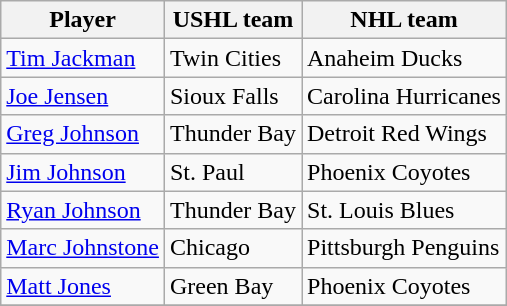<table class="wikitable">
<tr>
<th>Player</th>
<th>USHL team</th>
<th>NHL team</th>
</tr>
<tr>
<td><a href='#'>Tim Jackman</a></td>
<td>Twin Cities</td>
<td>Anaheim Ducks</td>
</tr>
<tr>
<td><a href='#'>Joe Jensen</a></td>
<td>Sioux Falls</td>
<td>Carolina Hurricanes</td>
</tr>
<tr>
<td><a href='#'>Greg Johnson</a></td>
<td>Thunder Bay</td>
<td>Detroit Red Wings</td>
</tr>
<tr>
<td><a href='#'>Jim Johnson</a></td>
<td>St. Paul</td>
<td>Phoenix Coyotes</td>
</tr>
<tr>
<td><a href='#'>Ryan Johnson</a></td>
<td>Thunder Bay</td>
<td>St. Louis Blues</td>
</tr>
<tr>
<td><a href='#'>Marc Johnstone</a></td>
<td>Chicago</td>
<td>Pittsburgh Penguins</td>
</tr>
<tr>
<td><a href='#'>Matt Jones</a></td>
<td>Green Bay</td>
<td>Phoenix Coyotes</td>
</tr>
<tr>
</tr>
</table>
